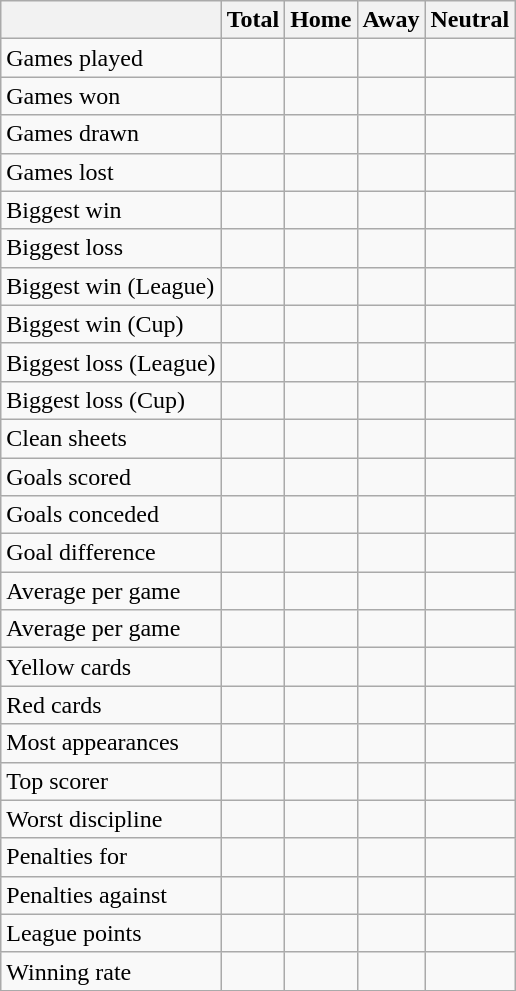<table class="wikitable" style="text-align: center;">
<tr>
<th></th>
<th>Total</th>
<th>Home</th>
<th>Away</th>
<th>Neutral</th>
</tr>
<tr>
<td align=left>Games played</td>
<td></td>
<td></td>
<td></td>
<td></td>
</tr>
<tr>
<td align=left>Games won</td>
<td></td>
<td></td>
<td></td>
<td></td>
</tr>
<tr>
<td align=left>Games drawn</td>
<td></td>
<td></td>
<td></td>
<td></td>
</tr>
<tr>
<td align=left>Games lost</td>
<td></td>
<td></td>
<td></td>
<td></td>
</tr>
<tr>
<td align=left>Biggest win</td>
<td></td>
<td></td>
<td></td>
<td></td>
</tr>
<tr>
<td align=left>Biggest loss</td>
<td></td>
<td></td>
<td></td>
<td></td>
</tr>
<tr>
<td align=left>Biggest win (League)</td>
<td></td>
<td></td>
<td></td>
<td></td>
</tr>
<tr>
<td align=left>Biggest win (Cup)</td>
<td></td>
<td></td>
<td></td>
<td></td>
</tr>
<tr>
<td align=left>Biggest loss (League)</td>
<td></td>
<td></td>
<td></td>
<td></td>
</tr>
<tr>
<td align=left>Biggest loss (Cup)</td>
<td></td>
<td></td>
<td></td>
<td></td>
</tr>
<tr>
<td align=left>Clean sheets</td>
<td></td>
<td></td>
<td></td>
<td></td>
</tr>
<tr>
<td align=left>Goals scored</td>
<td></td>
<td></td>
<td></td>
<td></td>
</tr>
<tr>
<td align=left>Goals conceded</td>
<td></td>
<td></td>
<td></td>
<td></td>
</tr>
<tr>
<td align=left>Goal difference</td>
<td></td>
<td></td>
<td></td>
<td></td>
</tr>
<tr>
<td align=left>Average  per game</td>
<td></td>
<td></td>
<td></td>
<td></td>
</tr>
<tr>
<td align=left>Average  per game</td>
<td></td>
<td></td>
<td></td>
<td></td>
</tr>
<tr>
<td align=left>Yellow cards</td>
<td></td>
<td></td>
<td></td>
<td></td>
</tr>
<tr>
<td align=left>Red cards</td>
<td></td>
<td></td>
<td></td>
<td></td>
</tr>
<tr>
<td align=left>Most appearances</td>
<td></td>
<td></td>
<td></td>
<td></td>
</tr>
<tr>
<td align=left>Top scorer</td>
<td></td>
<td></td>
<td></td>
<td></td>
</tr>
<tr>
<td align=left>Worst discipline</td>
<td></td>
<td></td>
<td></td>
<td></td>
</tr>
<tr>
<td align=left>Penalties for</td>
<td></td>
<td></td>
<td></td>
<td></td>
</tr>
<tr>
<td align=left>Penalties against</td>
<td></td>
<td></td>
<td></td>
<td></td>
</tr>
<tr>
<td align=left>League points</td>
<td></td>
<td></td>
<td></td>
<td></td>
</tr>
<tr>
<td align=left>Winning rate</td>
<td></td>
<td></td>
<td></td>
<td></td>
</tr>
<tr>
</tr>
</table>
